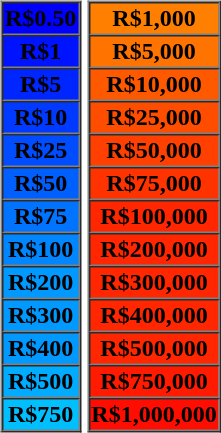<table>
<tr>
<td><br><table border=1 cellspacing=0 cellpadding=1 width=50px|->
<tr>
<td style="background:#00f; text-align:center;"><span><strong>R$0.50</strong></span></td>
</tr>
<tr>
<td style="background:#0013ff; text-align:center;"><span><strong>R$1</strong></span></td>
</tr>
<tr>
<td style="background:#0026ff; text-align:center;"><span><strong>R$5</strong></span></td>
</tr>
<tr>
<td style="background:#0039ff; text-align:center;"><span><strong>R$10</strong></span></td>
</tr>
<tr>
<td style="background:#004dff; text-align:center;"><span><strong>R$25</strong></span></td>
</tr>
<tr>
<td style="background:#0060ff; text-align:center;"><span><strong>R$50</strong></span></td>
</tr>
<tr>
<td style="background:#0073ff; text-align:center;"><span><strong>R$75</strong></span></td>
</tr>
<tr>
<td style="background:#0086ff; text-align:center;"><span><strong>R$100</strong></span></td>
</tr>
<tr>
<td style="background:#09f; text-align:center;"><span><strong>R$200</strong></span></td>
</tr>
<tr>
<td style="background:#09f; text-align:center;"><span><strong>R$300</strong></span></td>
</tr>
<tr>
<td style="background:#09f; text-align:center;"><span><strong>R$400</strong></span></td>
</tr>
<tr>
<td style="background:#00acff; text-align:center;"><span><strong>R$500</strong></span></td>
</tr>
<tr>
<td style="background:#00bfff; text-align:center;"><span><strong>R$750</strong></span></td>
</tr>
</table>
</td>
<td><br><table border=1 cellspacing=0 cellpadding =1 width=50px|->
<tr>
<td style="background:#ff8000; text-align:center;"><span><strong>R$1,000</strong></span></td>
</tr>
<tr>
<td style="background:#ff7300; text-align:center;"><span><strong>R$5,000</strong></span></td>
</tr>
<tr>
<td style="background:#ff5900; text-align:center;"><span><strong>R$10,000</strong></span></td>
</tr>
<tr>
<td style="background:#ff4d00; text-align:center;"><span><strong>R$25,000</strong></span></td>
</tr>
<tr>
<td style="background:#ff4000; text-align:center;"><span><strong>R$50,000</strong></span></td>
</tr>
<tr>
<td style="background:#f30; text-align:center;"><span><strong>R$75,000</strong></span></td>
</tr>
<tr>
<td style="background:#ff2600; text-align:center;"><span><strong>R$100,000</strong></span></td>
</tr>
<tr>
<td style="background:#ff2600; text-align:center;"><span><strong>R$200,000</strong></span></td>
</tr>
<tr>
<td style="background:#ff2600; text-align:center;"><span><strong>R$300,000</strong></span></td>
</tr>
<tr>
<td style="background:#ff2600; text-align:center;"><span><strong>R$400,000</strong></span></td>
</tr>
<tr>
<td style="background:#ff2600; text-align:center;"><span><strong>R$500,000</strong></span></td>
</tr>
<tr>
<td style="background:#ff1a00; text-align:center;"><span><strong>R$750,000</strong></span></td>
</tr>
<tr>
<td style="background:#ff0d00; text-align:center;"><span><strong>R$1,000,000</strong></span></td>
</tr>
</table>
</td>
</tr>
</table>
